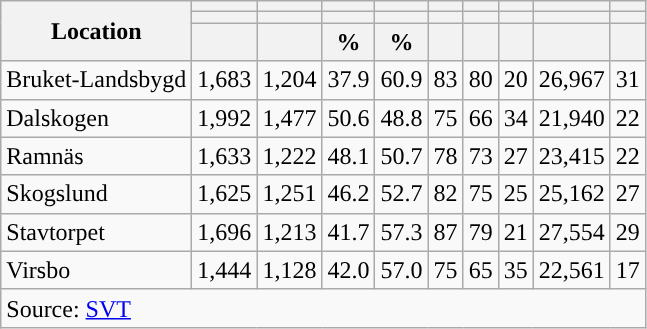<table role="presentation" class="wikitable sortable mw-collapsible">
<tr>
<th rowspan="3">Location</th>
<th></th>
<th></th>
<th></th>
<th></th>
<th></th>
<th></th>
<th></th>
<th></th>
<th></th>
</tr>
<tr>
<th></th>
<th></th>
<th style="background:"></th>
<th style="background:"></th>
<th></th>
<th></th>
<th></th>
<th></th>
<th></th>
</tr>
<tr>
<th data-sort-type="number"></th>
<th data-sort-type="number"></th>
<th data-sort-type="number">%</th>
<th data-sort-type="number">%</th>
<th data-sort-type="number"></th>
<th data-sort-type="number"></th>
<th data-sort-type="number"></th>
<th data-sort-type="number"></th>
<th data-sort-type="number"></th>
</tr>
<tr>
<td align="left">Bruket-Landsbygd</td>
<td>1,683</td>
<td>1,204</td>
<td>37.9</td>
<td>60.9</td>
<td>83</td>
<td>80</td>
<td>20</td>
<td>26,967</td>
<td>31</td>
</tr>
<tr>
<td align="left">Dalskogen</td>
<td>1,992</td>
<td>1,477</td>
<td>50.6</td>
<td>48.8</td>
<td>75</td>
<td>66</td>
<td>34</td>
<td>21,940</td>
<td>22</td>
</tr>
<tr>
<td align="left">Ramnäs</td>
<td>1,633</td>
<td>1,222</td>
<td>48.1</td>
<td>50.7</td>
<td>78</td>
<td>73</td>
<td>27</td>
<td>23,415</td>
<td>22</td>
</tr>
<tr>
<td align="left">Skogslund</td>
<td>1,625</td>
<td>1,251</td>
<td>46.2</td>
<td>52.7</td>
<td>82</td>
<td>75</td>
<td>25</td>
<td>25,162</td>
<td>27</td>
</tr>
<tr>
<td align="left">Stavtorpet</td>
<td>1,696</td>
<td>1,213</td>
<td>41.7</td>
<td>57.3</td>
<td>87</td>
<td>79</td>
<td>21</td>
<td>27,554</td>
<td>29</td>
</tr>
<tr>
<td align="left">Virsbo</td>
<td>1,444</td>
<td>1,128</td>
<td>42.0</td>
<td>57.0</td>
<td>75</td>
<td>65</td>
<td>35</td>
<td>22,561</td>
<td>17</td>
</tr>
<tr>
<td colspan="10" align="left">Source: <a href='#'>SVT</a></td>
</tr>
</table>
